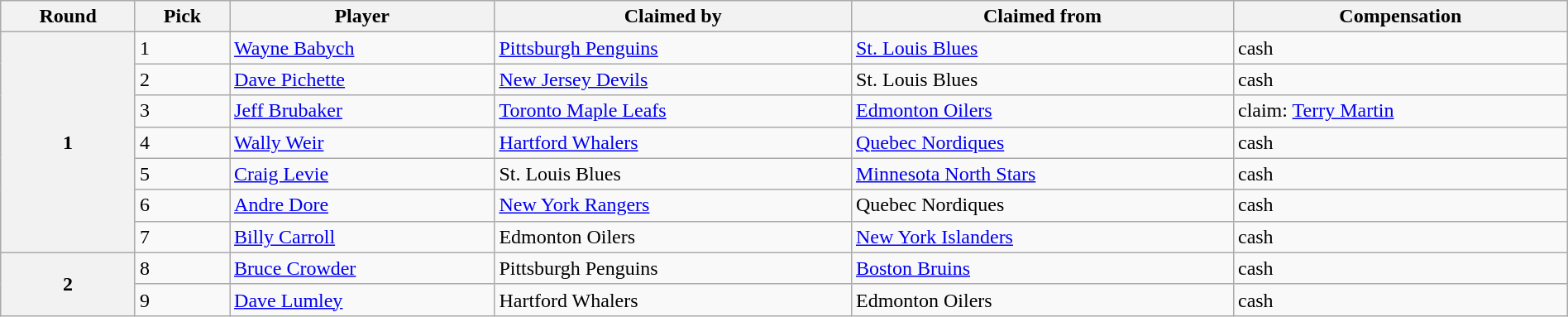<table class="wikitable" style="width: 100%">
<tr>
<th scope="col">Round</th>
<th scope="col">Pick</th>
<th scope="col">Player</th>
<th scope="col">Claimed by</th>
<th scope="col">Claimed from</th>
<th scope="col">Compensation</th>
</tr>
<tr>
<th scope="row" rowspan="7">1</th>
<td>1</td>
<td><a href='#'>Wayne Babych</a></td>
<td><a href='#'>Pittsburgh Penguins</a></td>
<td><a href='#'>St. Louis Blues</a></td>
<td>cash</td>
</tr>
<tr>
<td>2</td>
<td><a href='#'>Dave Pichette</a></td>
<td><a href='#'>New Jersey Devils</a></td>
<td>St. Louis Blues</td>
<td>cash</td>
</tr>
<tr>
<td>3</td>
<td><a href='#'>Jeff Brubaker</a></td>
<td><a href='#'>Toronto Maple Leafs</a></td>
<td><a href='#'>Edmonton Oilers</a></td>
<td>claim: <a href='#'>Terry Martin</a></td>
</tr>
<tr>
<td>4</td>
<td><a href='#'>Wally Weir</a></td>
<td><a href='#'>Hartford Whalers</a></td>
<td><a href='#'>Quebec Nordiques</a></td>
<td>cash</td>
</tr>
<tr>
<td>5</td>
<td><a href='#'>Craig Levie</a></td>
<td>St. Louis Blues</td>
<td><a href='#'>Minnesota North Stars</a></td>
<td>cash</td>
</tr>
<tr>
<td>6</td>
<td><a href='#'>Andre Dore</a></td>
<td><a href='#'>New York Rangers</a></td>
<td>Quebec Nordiques</td>
<td>cash</td>
</tr>
<tr>
<td>7</td>
<td><a href='#'>Billy Carroll</a></td>
<td>Edmonton Oilers</td>
<td><a href='#'>New York Islanders</a></td>
<td>cash</td>
</tr>
<tr>
<th scope="row" rowspan="2">2</th>
<td>8</td>
<td><a href='#'>Bruce Crowder</a></td>
<td>Pittsburgh Penguins</td>
<td><a href='#'>Boston Bruins</a></td>
<td>cash</td>
</tr>
<tr>
<td>9</td>
<td><a href='#'>Dave Lumley</a></td>
<td>Hartford Whalers</td>
<td>Edmonton Oilers</td>
<td>cash</td>
</tr>
</table>
